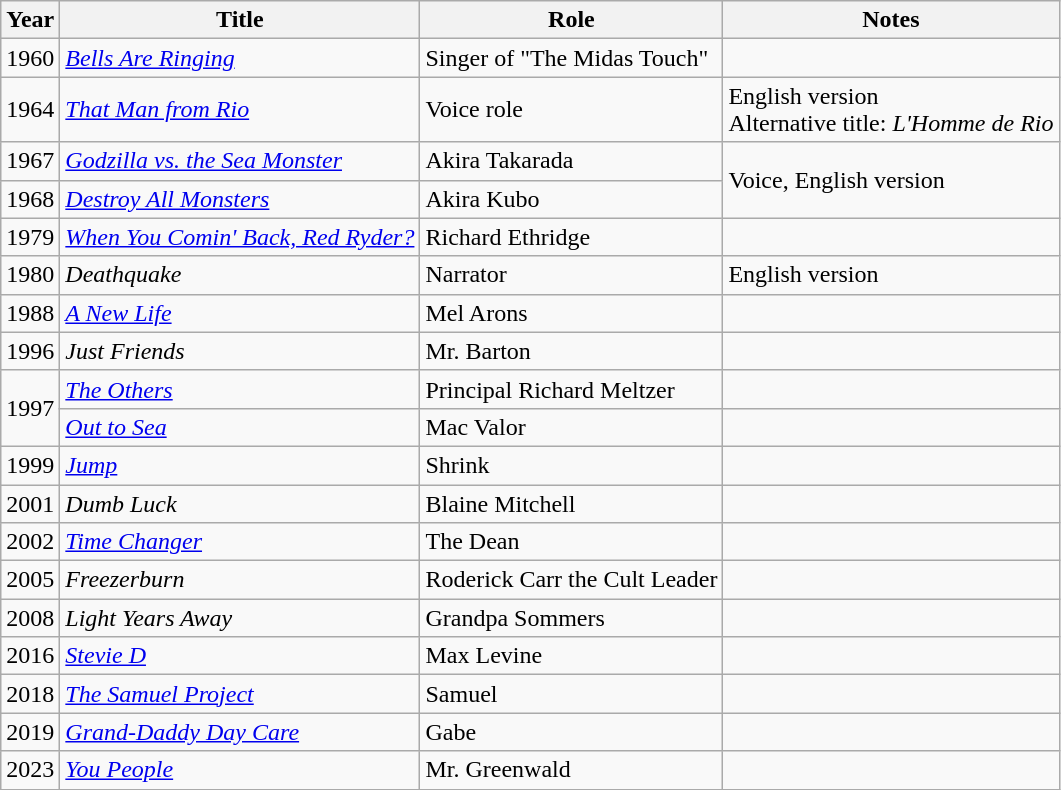<table class="wikitable sortable">
<tr>
<th>Year</th>
<th>Title</th>
<th>Role</th>
<th>Notes</th>
</tr>
<tr>
<td>1960</td>
<td><em><a href='#'>Bells Are Ringing</a></em></td>
<td>Singer of "The Midas Touch"</td>
<td></td>
</tr>
<tr>
<td>1964</td>
<td><em><a href='#'>That Man from Rio</a></em></td>
<td>Voice role</td>
<td>English version<br>Alternative title: <em>L'Homme de Rio</em></td>
</tr>
<tr>
<td>1967</td>
<td><em><a href='#'>Godzilla vs. the Sea Monster</a></em></td>
<td>Akira Takarada</td>
<td rowspan="2">Voice, English version</td>
</tr>
<tr>
<td>1968</td>
<td><em><a href='#'>Destroy All Monsters</a></em></td>
<td>Akira Kubo</td>
</tr>
<tr>
<td>1979</td>
<td><em><a href='#'>When You Comin' Back, Red Ryder?</a></em></td>
<td>Richard Ethridge</td>
<td></td>
</tr>
<tr>
<td>1980</td>
<td><em>Deathquake</em></td>
<td>Narrator</td>
<td>English version</td>
</tr>
<tr>
<td>1988</td>
<td><em><a href='#'>A New Life</a></em></td>
<td>Mel Arons</td>
<td></td>
</tr>
<tr>
<td>1996</td>
<td><em>Just Friends</em></td>
<td>Mr. Barton</td>
<td></td>
</tr>
<tr>
<td rowspan="2">1997</td>
<td><em><a href='#'>The Others</a></em></td>
<td>Principal Richard Meltzer</td>
<td></td>
</tr>
<tr>
<td><em><a href='#'>Out to Sea</a></em></td>
<td>Mac Valor</td>
<td></td>
</tr>
<tr>
<td>1999</td>
<td><em><a href='#'>Jump</a></em></td>
<td>Shrink</td>
<td></td>
</tr>
<tr>
<td>2001</td>
<td><em>Dumb Luck</em></td>
<td>Blaine Mitchell</td>
<td></td>
</tr>
<tr>
<td>2002</td>
<td><em><a href='#'>Time Changer</a></em></td>
<td>The Dean</td>
<td></td>
</tr>
<tr>
<td>2005</td>
<td><em>Freezerburn</em></td>
<td>Roderick Carr the Cult Leader</td>
<td></td>
</tr>
<tr>
<td>2008</td>
<td><em>Light Years Away</em></td>
<td>Grandpa Sommers</td>
<td></td>
</tr>
<tr>
<td>2016</td>
<td><em><a href='#'>Stevie D</a></em></td>
<td>Max Levine</td>
<td></td>
</tr>
<tr>
<td>2018</td>
<td><em><a href='#'>The Samuel Project</a></em></td>
<td>Samuel</td>
<td></td>
</tr>
<tr>
<td>2019</td>
<td><em><a href='#'>Grand-Daddy Day Care</a></em></td>
<td>Gabe</td>
<td></td>
</tr>
<tr>
<td>2023</td>
<td><em><a href='#'>You People</a></em></td>
<td>Mr. Greenwald</td>
<td></td>
</tr>
</table>
